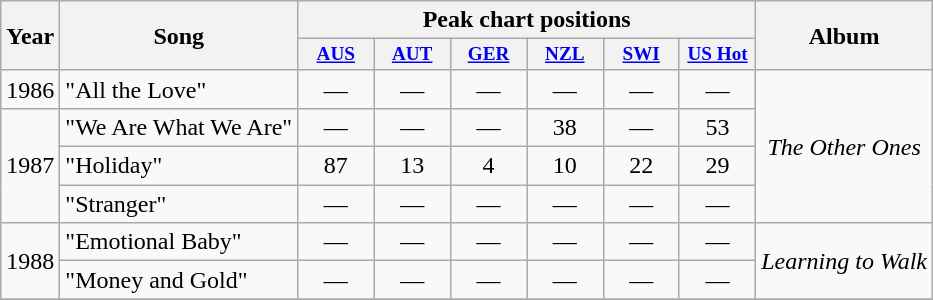<table class="wikitable" style="text-align:center;">
<tr>
<th rowspan="2">Year</th>
<th rowspan="2">Song</th>
<th colspan="6">Peak chart positions</th>
<th rowspan="2">Album</th>
</tr>
<tr>
<th style="width:3.5em;font-size:80%"><a href='#'>AUS</a><br></th>
<th style="width:3.5em;font-size:80%"><a href='#'>AUT</a><br></th>
<th style="width:3.5em;font-size:80%"><a href='#'>GER</a><br></th>
<th style="width:3.5em;font-size:80%"><a href='#'>NZL</a><br></th>
<th style="width:3.5em;font-size:80%"><a href='#'>SWI</a><br></th>
<th style="width:3.5em;font-size:80%"><a href='#'>US Hot</a><br></th>
</tr>
<tr>
<td>1986</td>
<td style="text-align:left;">"All the Love"</td>
<td>—</td>
<td>—</td>
<td>—</td>
<td>—</td>
<td>—</td>
<td>—</td>
<td rowspan="4"><em>The Other Ones</em></td>
</tr>
<tr>
<td rowspan="3">1987</td>
<td style="text-align:left;">"We Are What We Are"</td>
<td>—</td>
<td>—</td>
<td>—</td>
<td>38</td>
<td>—</td>
<td>53</td>
</tr>
<tr>
<td style="text-align:left;">"Holiday"</td>
<td>87</td>
<td>13</td>
<td>4</td>
<td>10</td>
<td>22</td>
<td>29</td>
</tr>
<tr>
<td style="text-align:left;">"Stranger"</td>
<td>—</td>
<td>—</td>
<td>—</td>
<td>—</td>
<td>—</td>
<td>—</td>
</tr>
<tr>
<td rowspan="2">1988</td>
<td style="text-align:left;">"Emotional Baby"</td>
<td>—</td>
<td>—</td>
<td>—</td>
<td>—</td>
<td>—</td>
<td>—</td>
<td rowspan="2"><em>Learning to Walk</em></td>
</tr>
<tr>
<td style="text-align:left;">"Money and Gold"</td>
<td>—</td>
<td>—</td>
<td>—</td>
<td>—</td>
<td>—</td>
<td>—</td>
</tr>
<tr>
</tr>
</table>
